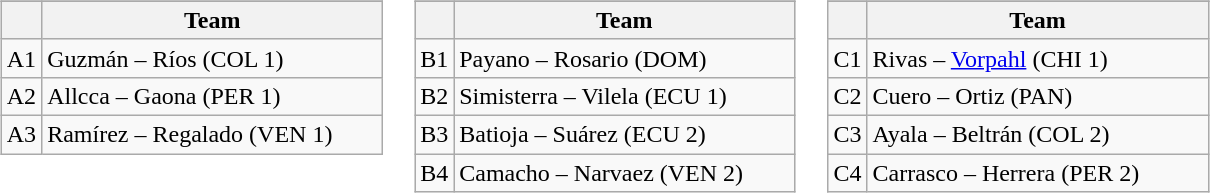<table>
<tr>
</tr>
<tr valign=top>
<td width=33.3%><br><table class="wikitable">
<tr>
</tr>
<tr>
<th></th>
<th width=220>Team</th>
</tr>
<tr>
<td align=center>A1</td>
<td> Guzmán – Ríos (COL 1)</td>
</tr>
<tr>
<td align=center>A2</td>
<td> Allcca – Gaona (PER 1)</td>
</tr>
<tr>
<td align=center>A3</td>
<td> Ramírez – Regalado (VEN 1)</td>
</tr>
</table>
</td>
<td width=33.3%><br><table class="wikitable">
<tr>
</tr>
<tr>
<th></th>
<th width=220>Team</th>
</tr>
<tr>
<td align=center>B1</td>
<td> Payano – Rosario (DOM)</td>
</tr>
<tr>
<td align=center>B2</td>
<td> Simisterra – Vilela (ECU 1)</td>
</tr>
<tr>
<td align=center>B3</td>
<td> Batioja – Suárez (ECU 2)</td>
</tr>
<tr>
<td align=center>B4</td>
<td> Camacho – Narvaez (VEN 2)</td>
</tr>
</table>
</td>
<td width=33.3%><br><table class="wikitable">
<tr>
</tr>
<tr>
<th></th>
<th width=220>Team</th>
</tr>
<tr>
<td align=center>C1</td>
<td> Rivas – <a href='#'>Vorpahl</a> (CHI 1)</td>
</tr>
<tr>
<td align=center>C2</td>
<td> Cuero – Ortiz (PAN)</td>
</tr>
<tr>
<td align=center>C3</td>
<td> Ayala – Beltrán (COL 2)</td>
</tr>
<tr>
<td align=center>C4</td>
<td> Carrasco – Herrera (PER 2)</td>
</tr>
</table>
</td>
</tr>
</table>
